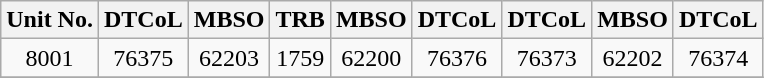<table class="wikitable">
<tr>
<th>Unit No.</th>
<th>DTCoL</th>
<th>MBSO</th>
<th>TRB</th>
<th>MBSO</th>
<th>DTCoL</th>
<th>DTCoL</th>
<th>MBSO</th>
<th>DTCoL</th>
</tr>
<tr>
<td align=center>8001</td>
<td align=center>76375</td>
<td align=center>62203</td>
<td align=center>1759</td>
<td align=center>62200</td>
<td align=center>76376</td>
<td align=center>76373</td>
<td align=center>62202</td>
<td align=center>76374</td>
</tr>
<tr>
</tr>
</table>
